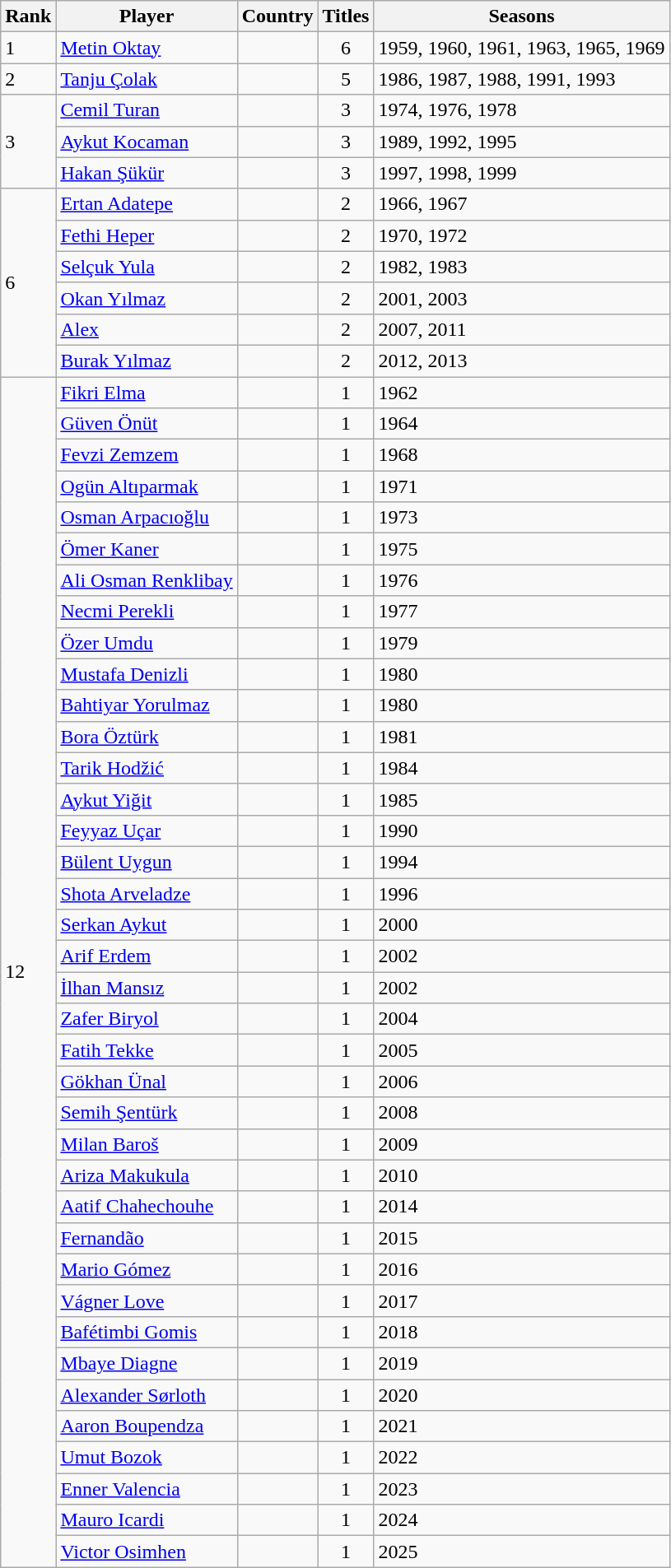<table class="wikitable">
<tr>
<th>Rank</th>
<th>Player</th>
<th>Country</th>
<th>Titles</th>
<th>Seasons</th>
</tr>
<tr>
<td>1</td>
<td><a href='#'>Metin Oktay</a></td>
<td></td>
<td style="text-align:center;">6</td>
<td>1959, 1960, 1961, 1963, 1965, 1969</td>
</tr>
<tr>
<td>2</td>
<td><a href='#'>Tanju Çolak</a></td>
<td></td>
<td style="text-align:center;">5</td>
<td>1986, 1987, 1988, 1991, 1993</td>
</tr>
<tr>
<td rowspan=3>3</td>
<td><a href='#'>Cemil Turan</a></td>
<td></td>
<td style="text-align:center;">3</td>
<td>1974, 1976, 1978</td>
</tr>
<tr>
<td><a href='#'>Aykut Kocaman</a></td>
<td></td>
<td style="text-align:center;">3</td>
<td>1989, 1992, 1995</td>
</tr>
<tr>
<td><a href='#'>Hakan Şükür</a></td>
<td></td>
<td style="text-align:center;">3</td>
<td>1997, 1998, 1999</td>
</tr>
<tr>
<td rowspan=6>6</td>
<td><a href='#'>Ertan Adatepe</a></td>
<td></td>
<td style="text-align:center;">2</td>
<td>1966, 1967</td>
</tr>
<tr>
<td><a href='#'>Fethi Heper</a></td>
<td></td>
<td style="text-align:center;">2</td>
<td>1970, 1972</td>
</tr>
<tr>
<td><a href='#'>Selçuk Yula</a></td>
<td></td>
<td style="text-align:center;">2</td>
<td>1982, 1983</td>
</tr>
<tr>
<td><a href='#'>Okan Yılmaz</a></td>
<td></td>
<td style="text-align:center;">2</td>
<td>2001, 2003</td>
</tr>
<tr>
<td><a href='#'>Alex</a></td>
<td></td>
<td style="text-align:center;">2</td>
<td>2007, 2011</td>
</tr>
<tr>
<td><a href='#'>Burak Yılmaz</a></td>
<td></td>
<td style="text-align:center;">2</td>
<td>2012, 2013</td>
</tr>
<tr>
<td rowspan=42>12</td>
<td><a href='#'>Fikri Elma</a></td>
<td></td>
<td style="text-align:center;">1</td>
<td>1962</td>
</tr>
<tr>
<td><a href='#'>Güven Önüt</a></td>
<td></td>
<td style="text-align:center;">1</td>
<td>1964</td>
</tr>
<tr>
<td><a href='#'>Fevzi Zemzem</a></td>
<td></td>
<td style="text-align:center;">1</td>
<td>1968</td>
</tr>
<tr>
<td><a href='#'>Ogün Altıparmak</a></td>
<td></td>
<td style="text-align:center;">1</td>
<td>1971</td>
</tr>
<tr>
<td><a href='#'>Osman Arpacıoğlu</a></td>
<td></td>
<td style="text-align:center;">1</td>
<td>1973</td>
</tr>
<tr>
<td><a href='#'>Ömer Kaner</a></td>
<td></td>
<td style="text-align:center;">1</td>
<td>1975</td>
</tr>
<tr>
<td><a href='#'>Ali Osman Renklibay</a></td>
<td></td>
<td style="text-align:center;">1</td>
<td>1976</td>
</tr>
<tr>
<td><a href='#'>Necmi Perekli</a></td>
<td></td>
<td style="text-align:center;">1</td>
<td>1977</td>
</tr>
<tr>
<td><a href='#'>Özer Umdu</a></td>
<td></td>
<td style="text-align:center;">1</td>
<td>1979</td>
</tr>
<tr>
<td><a href='#'>Mustafa Denizli</a></td>
<td></td>
<td style="text-align:center;">1</td>
<td>1980</td>
</tr>
<tr>
<td><a href='#'>Bahtiyar Yorulmaz</a></td>
<td></td>
<td style="text-align:center;">1</td>
<td>1980</td>
</tr>
<tr>
<td><a href='#'>Bora Öztürk</a></td>
<td></td>
<td style="text-align:center;">1</td>
<td>1981</td>
</tr>
<tr>
<td><a href='#'>Tarik Hodžić</a></td>
<td></td>
<td style="text-align:center;">1</td>
<td>1984</td>
</tr>
<tr>
<td><a href='#'>Aykut Yiğit</a></td>
<td></td>
<td style="text-align:center;">1</td>
<td>1985</td>
</tr>
<tr>
<td><a href='#'>Feyyaz Uçar</a></td>
<td></td>
<td style="text-align:center;">1</td>
<td>1990</td>
</tr>
<tr>
<td><a href='#'>Bülent Uygun</a></td>
<td></td>
<td style="text-align:center;">1</td>
<td>1994</td>
</tr>
<tr>
<td><a href='#'>Shota Arveladze</a></td>
<td></td>
<td style="text-align:center;">1</td>
<td>1996</td>
</tr>
<tr>
<td><a href='#'>Serkan Aykut</a></td>
<td></td>
<td style="text-align:center;">1</td>
<td>2000</td>
</tr>
<tr>
<td><a href='#'>Arif Erdem</a></td>
<td></td>
<td style="text-align:center;">1</td>
<td>2002</td>
</tr>
<tr>
<td><a href='#'>İlhan Mansız</a></td>
<td></td>
<td style="text-align:center;">1</td>
<td>2002</td>
</tr>
<tr>
<td><a href='#'>Zafer Biryol</a></td>
<td></td>
<td style="text-align:center;">1</td>
<td>2004</td>
</tr>
<tr>
<td><a href='#'>Fatih Tekke</a></td>
<td></td>
<td style="text-align:center;">1</td>
<td>2005</td>
</tr>
<tr>
<td><a href='#'>Gökhan Ünal</a></td>
<td></td>
<td style="text-align:center;">1</td>
<td>2006</td>
</tr>
<tr>
<td><a href='#'>Semih Şentürk</a></td>
<td></td>
<td style="text-align:center;">1</td>
<td>2008</td>
</tr>
<tr>
<td><a href='#'>Milan Baroš</a></td>
<td></td>
<td style="text-align:center;">1</td>
<td>2009</td>
</tr>
<tr>
<td><a href='#'>Ariza Makukula</a></td>
<td></td>
<td style="text-align:center;">1</td>
<td>2010</td>
</tr>
<tr>
<td><a href='#'>Aatif Chahechouhe</a></td>
<td></td>
<td style="text-align:center;">1</td>
<td>2014</td>
</tr>
<tr>
<td><a href='#'>Fernandão</a></td>
<td></td>
<td style="text-align:center;">1</td>
<td>2015</td>
</tr>
<tr>
<td><a href='#'>Mario Gómez</a></td>
<td></td>
<td style="text-align:center;">1</td>
<td>2016</td>
</tr>
<tr>
<td><a href='#'>Vágner Love</a></td>
<td></td>
<td style="text-align:center;">1</td>
<td>2017</td>
</tr>
<tr>
<td><a href='#'>Bafétimbi Gomis</a></td>
<td></td>
<td style="text-align:center;">1</td>
<td>2018</td>
</tr>
<tr>
<td><a href='#'>Mbaye Diagne</a></td>
<td></td>
<td style="text-align:center;">1</td>
<td>2019</td>
</tr>
<tr>
<td><a href='#'>Alexander Sørloth</a></td>
<td></td>
<td style="text-align:center;">1</td>
<td>2020</td>
</tr>
<tr>
<td><a href='#'>Aaron Boupendza</a></td>
<td></td>
<td style="text-align:center;">1</td>
<td>2021</td>
</tr>
<tr>
<td><a href='#'>Umut Bozok</a></td>
<td></td>
<td style="text-align:center;">1</td>
<td>2022</td>
</tr>
<tr>
<td><a href='#'>Enner Valencia</a></td>
<td></td>
<td style="text-align:center;">1</td>
<td>2023</td>
</tr>
<tr>
<td><a href='#'>Mauro Icardi</a></td>
<td></td>
<td style="text-align:center;">1</td>
<td>2024</td>
</tr>
<tr>
<td><a href='#'>Victor Osimhen</a></td>
<td></td>
<td style="text-align:center;">1</td>
<td>2025</td>
</tr>
</table>
